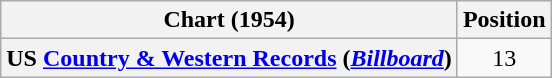<table class="wikitable sortable plainrowheaders" style="text-align:center">
<tr>
<th>Chart (1954)</th>
<th>Position</th>
</tr>
<tr>
<th scope="row">US <a href='#'>Country & Western Records</a> (<em><a href='#'>Billboard</a></em>)</th>
<td>13</td>
</tr>
</table>
